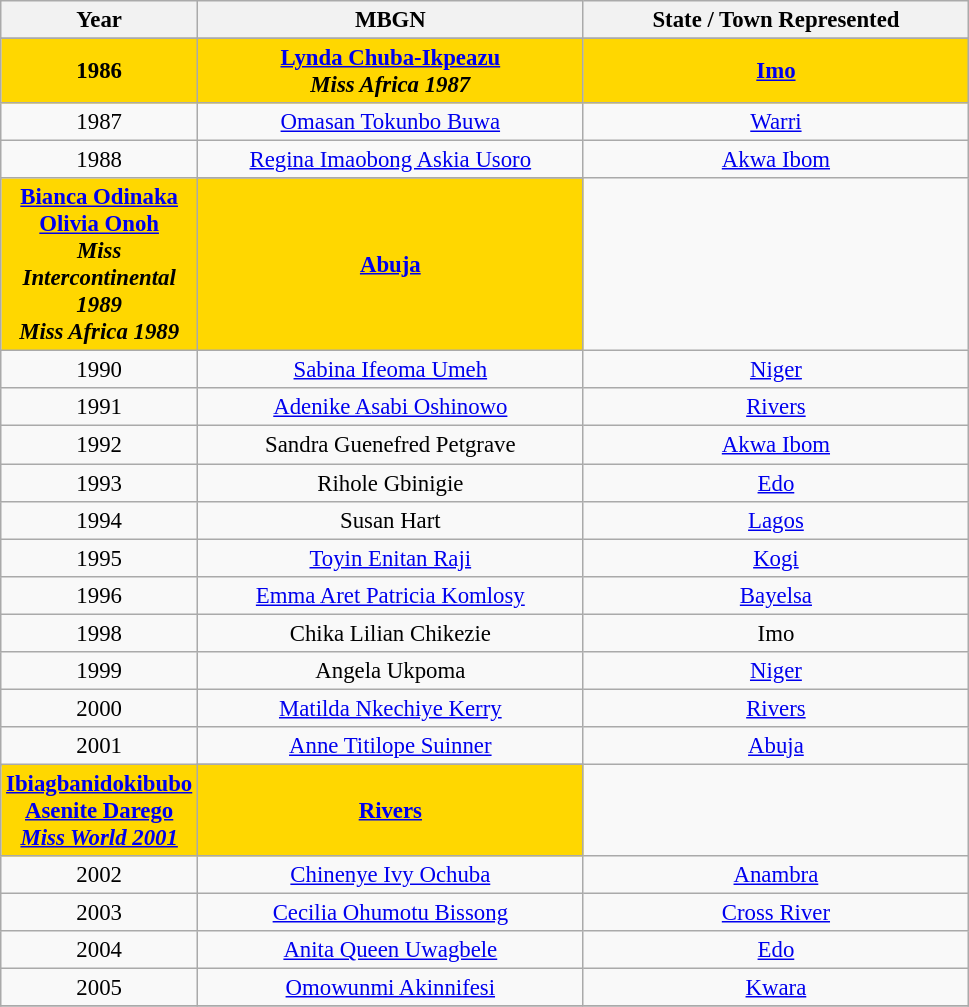<table class="wikitable sortable" style="font-size: 95%; text-align:center">
<tr>
<th width="60">Year</th>
<th width="250">MBGN</th>
<th width="250">State / Town Represented</th>
</tr>
<tr>
</tr>
<tr style="background-color:gold; font-weight: bold">
<td>1986</td>
<td><a href='#'>Lynda Chuba-Ikpeazu</a><br><em>Miss Africa 1987</em></td>
<td><a href='#'>Imo</a></td>
</tr>
<tr>
<td>1987</td>
<td><a href='#'>Omasan Tokunbo Buwa</a></td>
<td><a href='#'>Warri</a></td>
</tr>
<tr>
<td rowspan=2>1988</td>
<td><a href='#'>Regina Imaobong Askia Usoro</a></td>
<td><a href='#'>Akwa Ibom</a></td>
</tr>
<tr>
</tr>
<tr style="background-color:gold; font-weight: bold">
<td><a href='#'>Bianca Odinaka Olivia Onoh</a><br><em>Miss Intercontinental 1989</em><br><em>Miss Africa 1989</em></td>
<td><a href='#'>Abuja</a></td>
</tr>
<tr>
<td>1990</td>
<td><a href='#'>Sabina Ifeoma Umeh</a></td>
<td><a href='#'>Niger</a></td>
</tr>
<tr>
<td>1991</td>
<td><a href='#'>Adenike Asabi Oshinowo</a></td>
<td><a href='#'>Rivers</a></td>
</tr>
<tr>
<td>1992</td>
<td>Sandra Guenefred Petgrave</td>
<td><a href='#'>Akwa Ibom</a></td>
</tr>
<tr>
<td>1993</td>
<td>Rihole Gbinigie</td>
<td><a href='#'>Edo</a></td>
</tr>
<tr>
<td>1994</td>
<td>Susan Hart</td>
<td><a href='#'>Lagos</a></td>
</tr>
<tr>
<td>1995</td>
<td><a href='#'>Toyin Enitan Raji</a></td>
<td><a href='#'>Kogi</a></td>
</tr>
<tr>
<td>1996</td>
<td><a href='#'>Emma Aret Patricia Komlosy</a></td>
<td><a href='#'>Bayelsa</a></td>
</tr>
<tr>
<td>1998</td>
<td>Chika Lilian Chikezie</td>
<td Imo State>Imo</td>
</tr>
<tr>
<td>1999</td>
<td>Angela Ukpoma</td>
<td><a href='#'>Niger</a></td>
</tr>
<tr>
<td>2000</td>
<td><a href='#'>Matilda Nkechiye Kerry</a></td>
<td><a href='#'>Rivers</a></td>
</tr>
<tr>
<td rowspan=2>2001</td>
<td><a href='#'>Anne Titilope Suinner</a></td>
<td><a href='#'>Abuja</a></td>
</tr>
<tr>
</tr>
<tr style="background-color:gold; font-weight: bold">
<td><a href='#'>Ibiagbanidokibubo Asenite Darego</a><br><em><a href='#'>Miss World 2001</a></em></td>
<td><a href='#'>Rivers</a></td>
</tr>
<tr>
<td>2002</td>
<td><a href='#'>Chinenye Ivy Ochuba</a></td>
<td><a href='#'>Anambra</a></td>
</tr>
<tr>
<td>2003</td>
<td><a href='#'>Cecilia Ohumotu Bissong</a></td>
<td><a href='#'>Cross River</a></td>
</tr>
<tr>
<td>2004</td>
<td><a href='#'>Anita Queen Uwagbele</a></td>
<td><a href='#'>Edo</a></td>
</tr>
<tr>
<td>2005</td>
<td><a href='#'>Omowunmi Akinnifesi</a></td>
<td><a href='#'>Kwara</a></td>
</tr>
<tr>
</tr>
</table>
